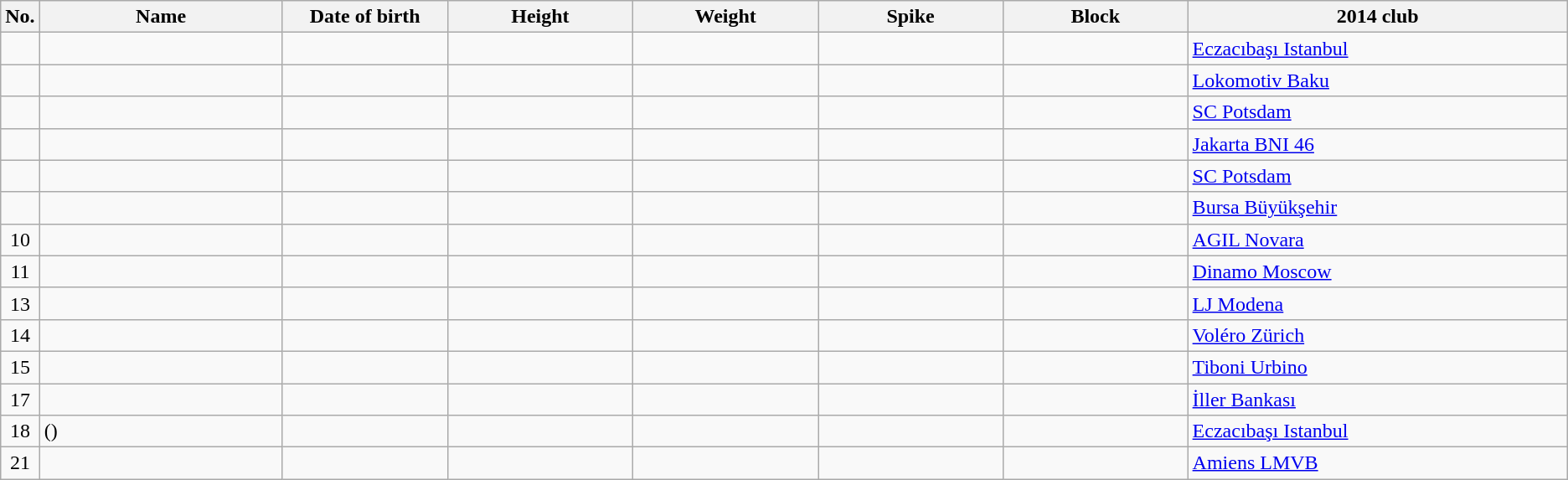<table class="wikitable sortable" style="font-size:100%; text-align:center;">
<tr>
<th>No.</th>
<th style="width:12em">Name</th>
<th style="width:8em">Date of birth</th>
<th style="width:9em">Height</th>
<th style="width:9em">Weight</th>
<th style="width:9em">Spike</th>
<th style="width:9em">Block</th>
<th style="width:19em">2014 club</th>
</tr>
<tr>
<td></td>
<td align=left></td>
<td align=right></td>
<td></td>
<td></td>
<td></td>
<td></td>
<td align=left> <a href='#'>Eczacıbaşı Istanbul</a></td>
</tr>
<tr>
<td></td>
<td align=left></td>
<td align=right></td>
<td></td>
<td></td>
<td></td>
<td></td>
<td align=left> <a href='#'>Lokomotiv Baku</a></td>
</tr>
<tr>
<td></td>
<td align=left></td>
<td align=right></td>
<td></td>
<td></td>
<td></td>
<td></td>
<td align=left> <a href='#'>SC Potsdam</a></td>
</tr>
<tr>
<td></td>
<td align=left></td>
<td align=right></td>
<td></td>
<td></td>
<td></td>
<td></td>
<td align=left> <a href='#'>Jakarta BNI 46</a></td>
</tr>
<tr>
<td></td>
<td align=left></td>
<td align=right></td>
<td></td>
<td></td>
<td></td>
<td></td>
<td align=left> <a href='#'>SC Potsdam</a></td>
</tr>
<tr>
<td></td>
<td align=left></td>
<td align=right></td>
<td></td>
<td></td>
<td></td>
<td></td>
<td align=left> <a href='#'>Bursa Büyükşehir</a></td>
</tr>
<tr>
<td>10</td>
<td align=left></td>
<td align=right></td>
<td></td>
<td></td>
<td></td>
<td></td>
<td align=left> <a href='#'>AGIL Novara</a></td>
</tr>
<tr>
<td>11</td>
<td align=left></td>
<td align=right></td>
<td></td>
<td></td>
<td></td>
<td></td>
<td align=left> <a href='#'>Dinamo Moscow</a></td>
</tr>
<tr>
<td>13</td>
<td align=left></td>
<td align=right></td>
<td></td>
<td></td>
<td></td>
<td></td>
<td align=left> <a href='#'>LJ Modena</a></td>
</tr>
<tr>
<td>14</td>
<td align=left></td>
<td align=right></td>
<td></td>
<td></td>
<td></td>
<td></td>
<td align=left> <a href='#'>Voléro Zürich</a></td>
</tr>
<tr>
<td>15</td>
<td align=left></td>
<td align=right></td>
<td></td>
<td></td>
<td></td>
<td></td>
<td align=left> <a href='#'>Tiboni Urbino</a></td>
</tr>
<tr>
<td>17</td>
<td align=left></td>
<td align=right></td>
<td></td>
<td></td>
<td></td>
<td></td>
<td align=left> <a href='#'>İller Bankası</a></td>
</tr>
<tr>
<td>18</td>
<td align=left> ()</td>
<td align=right></td>
<td></td>
<td></td>
<td></td>
<td></td>
<td align=left> <a href='#'>Eczacıbaşı Istanbul</a></td>
</tr>
<tr>
<td>21</td>
<td align=left></td>
<td align=right></td>
<td></td>
<td></td>
<td></td>
<td></td>
<td align=left> <a href='#'>Amiens LMVB</a></td>
</tr>
</table>
